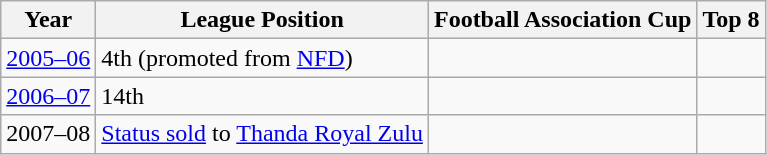<table class="wikitable">
<tr>
<th>Year</th>
<th>League Position</th>
<th>Football Association Cup</th>
<th>Top 8</th>
</tr>
<tr>
<td><a href='#'>2005–06</a></td>
<td>4th (promoted from <a href='#'>NFD</a>)</td>
<td></td>
<td></td>
</tr>
<tr>
<td><a href='#'>2006–07</a></td>
<td>14th</td>
<td></td>
<td></td>
</tr>
<tr>
<td>2007–08</td>
<td><a href='#'>Status sold</a> to <a href='#'>Thanda Royal Zulu</a></td>
<td></td>
<td></td>
</tr>
</table>
